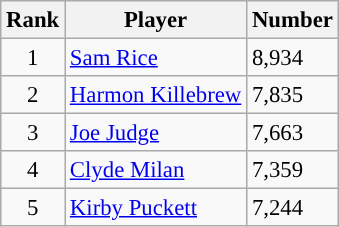<table class="wikitable" style="font-size: 95%; text-align:left;">
<tr>
<th>Rank</th>
<th>Player</th>
<th>Number</th>
</tr>
<tr>
<td align="center">1</td>
<td><a href='#'>Sam Rice</a></td>
<td>8,934</td>
</tr>
<tr>
<td align="center">2</td>
<td><a href='#'>Harmon Killebrew</a></td>
<td>7,835</td>
</tr>
<tr>
<td align="center">3</td>
<td><a href='#'>Joe Judge</a></td>
<td>7,663</td>
</tr>
<tr>
<td align="center">4</td>
<td><a href='#'>Clyde Milan</a></td>
<td>7,359</td>
</tr>
<tr>
<td align="center">5</td>
<td><a href='#'>Kirby Puckett</a></td>
<td>7,244</td>
</tr>
</table>
